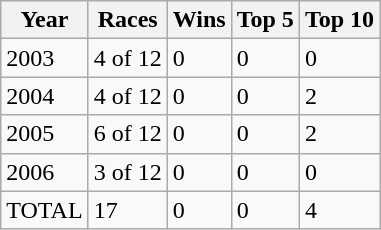<table class="wikitable">
<tr>
<th>Year</th>
<th>Races</th>
<th>Wins</th>
<th>Top 5</th>
<th>Top 10</th>
</tr>
<tr>
<td>2003</td>
<td>4 of 12</td>
<td>0</td>
<td>0</td>
<td>0</td>
</tr>
<tr>
<td>2004</td>
<td>4 of 12</td>
<td>0</td>
<td>0</td>
<td>2</td>
</tr>
<tr>
<td>2005</td>
<td>6 of 12</td>
<td>0</td>
<td>0</td>
<td>2</td>
</tr>
<tr>
<td>2006</td>
<td>3 of 12</td>
<td>0</td>
<td>0</td>
<td>0</td>
</tr>
<tr>
<td>TOTAL</td>
<td>17</td>
<td>0</td>
<td>0</td>
<td>4</td>
</tr>
</table>
